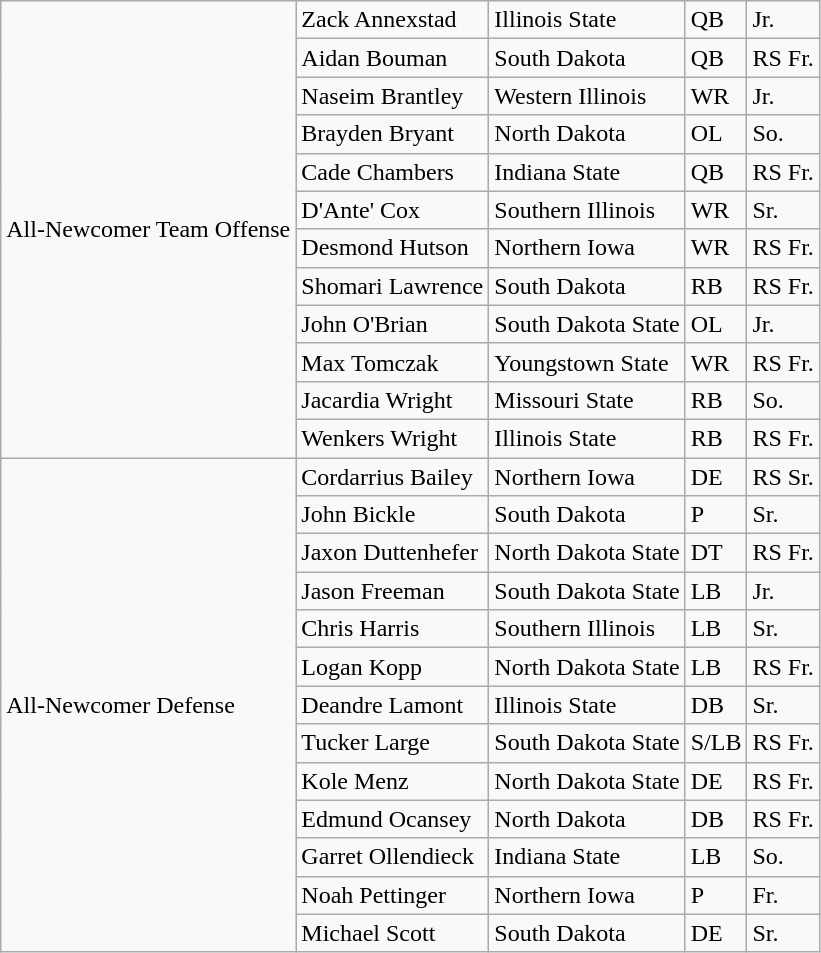<table class="wikitable">
<tr>
<td rowspan=12>All-Newcomer Team Offense</td>
<td>Zack Annexstad</td>
<td>Illinois State</td>
<td>QB</td>
<td>Jr.</td>
</tr>
<tr>
<td>Aidan Bouman</td>
<td>South Dakota</td>
<td>QB</td>
<td>RS Fr.</td>
</tr>
<tr>
<td>Naseim Brantley</td>
<td>Western Illinois</td>
<td>WR</td>
<td>Jr.</td>
</tr>
<tr>
<td>Brayden Bryant</td>
<td>North Dakota</td>
<td>OL</td>
<td>So.</td>
</tr>
<tr>
<td>Cade Chambers</td>
<td>Indiana State</td>
<td>QB</td>
<td>RS Fr.</td>
</tr>
<tr>
<td>D'Ante' Cox</td>
<td>Southern Illinois</td>
<td>WR</td>
<td>Sr.</td>
</tr>
<tr>
<td>Desmond Hutson</td>
<td>Northern Iowa</td>
<td>WR</td>
<td>RS Fr.</td>
</tr>
<tr>
<td>Shomari Lawrence</td>
<td>South Dakota</td>
<td>RB</td>
<td>RS Fr.</td>
</tr>
<tr>
<td>John O'Brian</td>
<td>South Dakota State</td>
<td>OL</td>
<td>Jr.</td>
</tr>
<tr>
<td>Max Tomczak</td>
<td>Youngstown State</td>
<td>WR</td>
<td>RS Fr.</td>
</tr>
<tr>
<td>Jacardia Wright</td>
<td>Missouri State</td>
<td>RB</td>
<td>So.</td>
</tr>
<tr>
<td>Wenkers Wright</td>
<td>Illinois State</td>
<td>RB</td>
<td>RS Fr.</td>
</tr>
<tr>
<td rowspan=13>All-Newcomer Defense</td>
<td>Cordarrius Bailey</td>
<td>Northern Iowa</td>
<td>DE</td>
<td>RS Sr.</td>
</tr>
<tr>
<td>John Bickle</td>
<td>South Dakota</td>
<td>P</td>
<td>Sr.</td>
</tr>
<tr>
<td>Jaxon Duttenhefer</td>
<td>North Dakota State</td>
<td>DT</td>
<td>RS Fr.</td>
</tr>
<tr>
<td>Jason Freeman</td>
<td>South Dakota State</td>
<td>LB</td>
<td>Jr.</td>
</tr>
<tr>
<td>Chris Harris</td>
<td>Southern Illinois</td>
<td>LB</td>
<td>Sr.</td>
</tr>
<tr>
<td>Logan Kopp</td>
<td>North Dakota State</td>
<td>LB</td>
<td>RS Fr.</td>
</tr>
<tr>
<td>Deandre Lamont</td>
<td>Illinois State</td>
<td>DB</td>
<td>Sr.</td>
</tr>
<tr>
<td>Tucker Large</td>
<td>South Dakota State</td>
<td>S/LB</td>
<td>RS Fr.</td>
</tr>
<tr>
<td>Kole Menz</td>
<td>North Dakota State</td>
<td>DE</td>
<td>RS Fr.</td>
</tr>
<tr>
<td>Edmund Ocansey</td>
<td>North Dakota</td>
<td>DB</td>
<td>RS Fr.</td>
</tr>
<tr>
<td>Garret Ollendieck</td>
<td>Indiana State</td>
<td>LB</td>
<td>So.</td>
</tr>
<tr>
<td>Noah Pettinger</td>
<td>Northern Iowa</td>
<td>P</td>
<td>Fr.</td>
</tr>
<tr>
<td>Michael Scott</td>
<td>South Dakota</td>
<td>DE</td>
<td>Sr.</td>
</tr>
</table>
